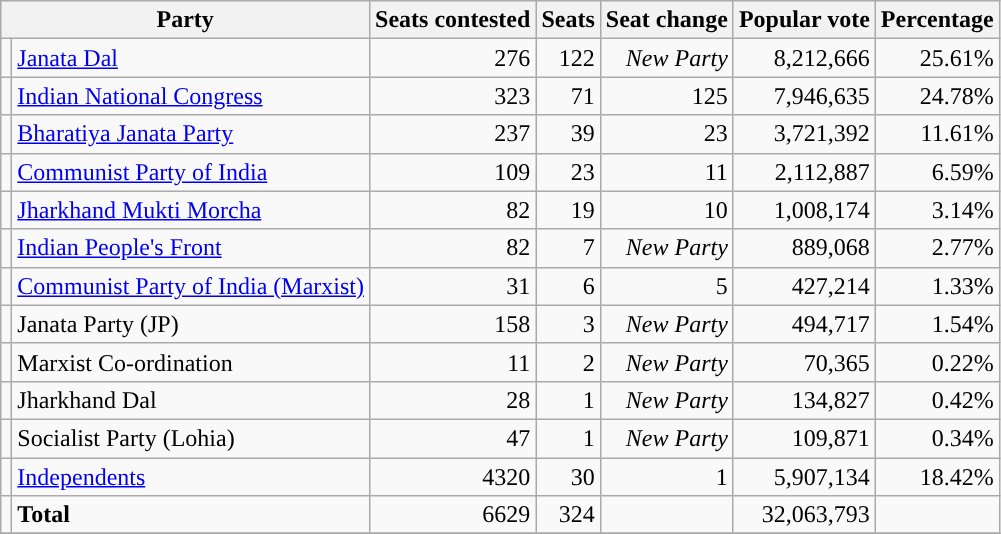<table class="wikitable">
<tr>
<th colspan="2">Party</th>
<th>Seats contested</th>
<th>Seats</th>
<th>Seat change</th>
<th>Popular vote</th>
<th>Percentage</th>
</tr>
<tr>
<td style="background-color: "></td>
<td><a href='#'>Janata Dal</a></td>
<td align="right">276</td>
<td align="right">122</td>
<td align="right"><em>New Party</em></td>
<td align="right">8,212,666</td>
<td align="right">25.61%</td>
</tr>
<tr>
<td style="background-color: "></td>
<td><a href='#'>Indian National Congress</a></td>
<td align="right">323</td>
<td align="right">71</td>
<td align="right"> 125</td>
<td align="right">7,946,635</td>
<td align="right">24.78%</td>
</tr>
<tr>
<td style="background-color: "></td>
<td><a href='#'>Bharatiya Janata Party</a></td>
<td align="right">237</td>
<td align="right">39</td>
<td align="right"> 23</td>
<td align="right">3,721,392</td>
<td align="right">11.61%</td>
</tr>
<tr>
<td style="background-color: "></td>
<td><a href='#'>Communist Party of India</a></td>
<td align="right">109</td>
<td align="right">23</td>
<td align="right"> 11</td>
<td align="right">2,112,887</td>
<td align="right">6.59%</td>
</tr>
<tr>
<td style="background-color: "></td>
<td><a href='#'>Jharkhand Mukti Morcha</a></td>
<td align="right">82</td>
<td align="right">19</td>
<td align="right"> 10</td>
<td align="right">1,008,174</td>
<td align="right">3.14%</td>
</tr>
<tr>
<td style="background-color: "></td>
<td><a href='#'>Indian People's Front</a></td>
<td align="right">82</td>
<td align="right">7</td>
<td align="right"><em>New Party</em></td>
<td align="right">889,068</td>
<td align="right">2.77%</td>
</tr>
<tr>
<td style="background-color: "></td>
<td><a href='#'>Communist Party of India (Marxist)</a></td>
<td align="right">31</td>
<td align="right">6</td>
<td align="right"> 5</td>
<td align="right">427,214</td>
<td align="right">1.33%</td>
</tr>
<tr>
<td></td>
<td>Janata Party (JP)</td>
<td align="right">158</td>
<td align="right">3</td>
<td align="right"><em>New Party</em></td>
<td align="right">494,717</td>
<td align="right">1.54%</td>
</tr>
<tr>
<td></td>
<td>Marxist Co-ordination</td>
<td align="right">11</td>
<td align="right">2</td>
<td align="right"><em>New Party</em></td>
<td align="right">70,365</td>
<td align="right">0.22%</td>
</tr>
<tr>
<td></td>
<td>Jharkhand Dal</td>
<td align="right">28</td>
<td align="right">1</td>
<td align="right"><em>New Party</em></td>
<td align="right">134,827</td>
<td align="right">0.42%</td>
</tr>
<tr>
<td></td>
<td>Socialist Party (Lohia)</td>
<td align="right">47</td>
<td align="right">1</td>
<td align="right"><em>New Party</em></td>
<td align="right">109,871</td>
<td align="right">0.34%</td>
</tr>
<tr>
<td style="background-color: "></td>
<td><a href='#'>Independents</a></td>
<td align="right">4320</td>
<td align="right">30</td>
<td align="right"> 1</td>
<td align="right">5,907,134</td>
<td align="right">18.42%</td>
</tr>
<tr>
<td></td>
<td><strong>Total</strong></td>
<td align="right">6629</td>
<td align="right">324</td>
<td></td>
<td align="right">32,063,793</td>
<td></td>
</tr>
<tr>
</tr>
</table>
